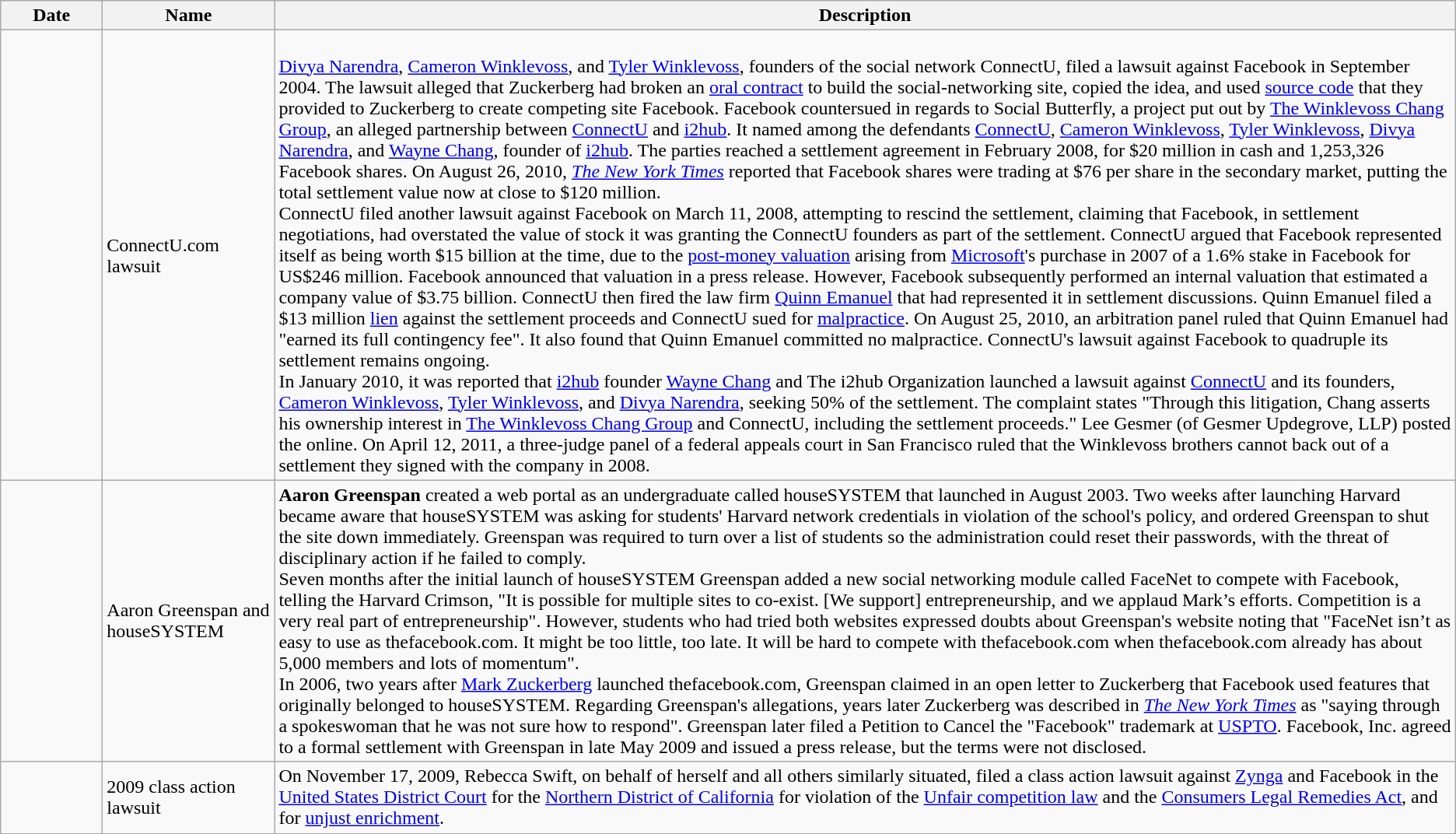<table class="wikitable sortable">
<tr>
<th style="width:80px;">Date</th>
<th style="width:140px;">Name</th>
<th class="unsortable">Description</th>
</tr>
<tr>
<td></td>
<td>ConnectU.com lawsuit</td>
<td><br><a href='#'>Divya Narendra</a>, <a href='#'>Cameron Winklevoss</a>, and <a href='#'>Tyler Winklevoss</a>, founders of the social network ConnectU, filed a lawsuit against Facebook in September 2004. The lawsuit alleged that Zuckerberg had broken an <a href='#'>oral contract</a> to build the social-networking site, copied the idea, and used <a href='#'>source code</a> that they provided to Zuckerberg to create competing site Facebook. Facebook countersued in regards to Social Butterfly, a project put out by <a href='#'>The Winklevoss Chang Group</a>, an alleged partnership between <a href='#'>ConnectU</a> and <a href='#'>i2hub</a>. It named among the defendants <a href='#'>ConnectU</a>, <a href='#'>Cameron Winklevoss</a>, <a href='#'>Tyler Winklevoss</a>, <a href='#'>Divya Narendra</a>, and <a href='#'>Wayne Chang</a>, founder of <a href='#'>i2hub</a>. The parties reached a settlement agreement in February 2008, for $20 million in cash and 1,253,326 Facebook shares. On August 26, 2010, <em><a href='#'>The New York Times</a></em> reported that Facebook shares were trading at $76 per share in the secondary market, putting the total settlement value now at close to $120 million.<br>ConnectU filed another lawsuit against Facebook on March 11, 2008, attempting to rescind the settlement, claiming that Facebook, in settlement negotiations, had overstated the value of stock it was granting the ConnectU founders as part of the settlement. ConnectU argued that Facebook represented itself as being worth $15 billion at the time, due to the <a href='#'>post-money valuation</a> arising from <a href='#'>Microsoft</a>'s purchase in 2007 of a 1.6% stake in Facebook for US$246 million. Facebook announced that valuation in a press release. However, Facebook subsequently performed an internal valuation that estimated a company value of $3.75 billion. ConnectU then fired the law firm <a href='#'>Quinn Emanuel</a> that had represented it in settlement discussions. Quinn Emanuel filed a $13 million <a href='#'>lien</a> against the settlement proceeds and ConnectU sued for <a href='#'>malpractice</a>. On August 25, 2010, an arbitration panel ruled that Quinn Emanuel had "earned its full contingency fee". It also found that Quinn Emanuel committed no malpractice. ConnectU's lawsuit against Facebook to quadruple its settlement remains ongoing.<br>In January 2010, it was reported that <a href='#'>i2hub</a> founder <a href='#'>Wayne Chang</a> and The i2hub Organization launched a lawsuit against <a href='#'>ConnectU</a> and its founders, <a href='#'>Cameron Winklevoss</a>, <a href='#'>Tyler Winklevoss</a>, and <a href='#'>Divya Narendra</a>, seeking 50% of the settlement. The complaint states "Through this litigation, Chang asserts his ownership interest in <a href='#'>The Winklevoss Chang Group</a> and ConnectU, including the settlement proceeds." Lee Gesmer (of Gesmer Updegrove, LLP) posted the  online. On April 12, 2011, a three-judge panel of a federal appeals court in San Francisco ruled that the Winklevoss brothers cannot back out of a settlement they signed with the company in 2008.</td>
</tr>
<tr>
<td></td>
<td>Aaron Greenspan and houseSYSTEM</td>
<td><strong>Aaron Greenspan</strong> created a web portal as an undergraduate called houseSYSTEM that launched in August 2003. Two weeks after launching Harvard became aware that houseSYSTEM was asking for students' Harvard network credentials in violation of the school's policy, and ordered Greenspan to shut the site down immediately. Greenspan was required to turn over a list of students so the administration could reset their passwords, with the threat of disciplinary action if he failed to comply.<br>Seven months after the initial launch of houseSYSTEM Greenspan added a new social networking module called FaceNet to compete with Facebook, telling the Harvard Crimson, "It is possible for multiple sites to co-exist. [We support] entrepreneurship, and we applaud Mark’s efforts. Competition is a very real part of entrepreneurship". However, students who had tried both websites expressed doubts about Greenspan's website noting that "FaceNet isn’t as easy to use as thefacebook.com. It might be too little, too late. It will be hard to compete with thefacebook.com when thefacebook.com already has about 5,000 members and lots of momentum".<br>In 2006, two years after <a href='#'>Mark Zuckerberg</a> launched thefacebook.com, Greenspan claimed in an open letter to Zuckerberg that Facebook used features that originally belonged to houseSYSTEM. Regarding Greenspan's allegations, years later Zuckerberg was described in <em><a href='#'>The New York Times</a></em> as "saying through a spokeswoman that he was not sure how to respond". Greenspan later filed a Petition to Cancel the "Facebook" trademark at <a href='#'>USPTO</a>. Facebook, Inc. agreed to a formal settlement with Greenspan in late May 2009 and issued a press release, but the terms were not disclosed.</td>
</tr>
<tr>
<td></td>
<td>2009 class action lawsuit</td>
<td>On November 17, 2009, Rebecca Swift, on behalf of herself and all others similarly situated, filed a class action lawsuit against <a href='#'>Zynga</a> and Facebook in the <a href='#'>United States District Court</a> for the <a href='#'>Northern District of California</a> for violation of the <a href='#'>Unfair competition law</a> and the <a href='#'>Consumers Legal Remedies Act</a>, and for <a href='#'>unjust enrichment</a>.</td>
</tr>
</table>
